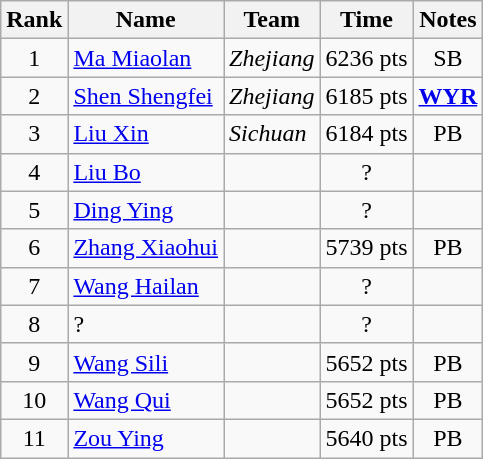<table class="wikitable sortable" style="text-align:center">
<tr>
<th>Rank</th>
<th>Name</th>
<th>Team</th>
<th>Time</th>
<th>Notes</th>
</tr>
<tr>
<td>1</td>
<td align="left"><a href='#'>Ma Miaolan</a></td>
<td align=left><em>Zhejiang</em></td>
<td>6236 pts</td>
<td>SB</td>
</tr>
<tr>
<td>2</td>
<td align="left"><a href='#'>Shen Shengfei</a></td>
<td align=left><em>Zhejiang</em></td>
<td>6185 pts</td>
<td><strong><a href='#'>WYR</a></strong></td>
</tr>
<tr>
<td>3</td>
<td align="left"><a href='#'>Liu Xin</a></td>
<td align=left><em>Sichuan</em></td>
<td>6184 pts</td>
<td>PB</td>
</tr>
<tr>
<td>4</td>
<td align="left"><a href='#'>Liu Bo</a></td>
<td align=left></td>
<td>?</td>
<td></td>
</tr>
<tr>
<td>5</td>
<td align="left"><a href='#'>Ding Ying</a></td>
<td align=left></td>
<td>?</td>
<td></td>
</tr>
<tr>
<td>6</td>
<td align="left"><a href='#'>Zhang Xiaohui</a></td>
<td align=left></td>
<td>5739 pts</td>
<td>PB</td>
</tr>
<tr>
<td>7</td>
<td Align="left"><a href='#'>Wang Hailan</a></td>
<td align="left"></td>
<td>?</td>
<td></td>
</tr>
<tr>
<td>8</td>
<td align="left">?</td>
<td align=left></td>
<td>?</td>
<td></td>
</tr>
<tr>
<td>9</td>
<td align="left"><a href='#'>Wang Sili</a></td>
<td align=left></td>
<td>5652 pts</td>
<td>PB</td>
</tr>
<tr>
<td>10</td>
<td align="left"><a href='#'>Wang Qui</a></td>
<td align=left></td>
<td>5652 pts</td>
<td>PB</td>
</tr>
<tr>
<td>11</td>
<td align="left"><a href='#'>Zou Ying</a></td>
<td align="left"></td>
<td>5640 pts</td>
<td>PB</td>
</tr>
</table>
